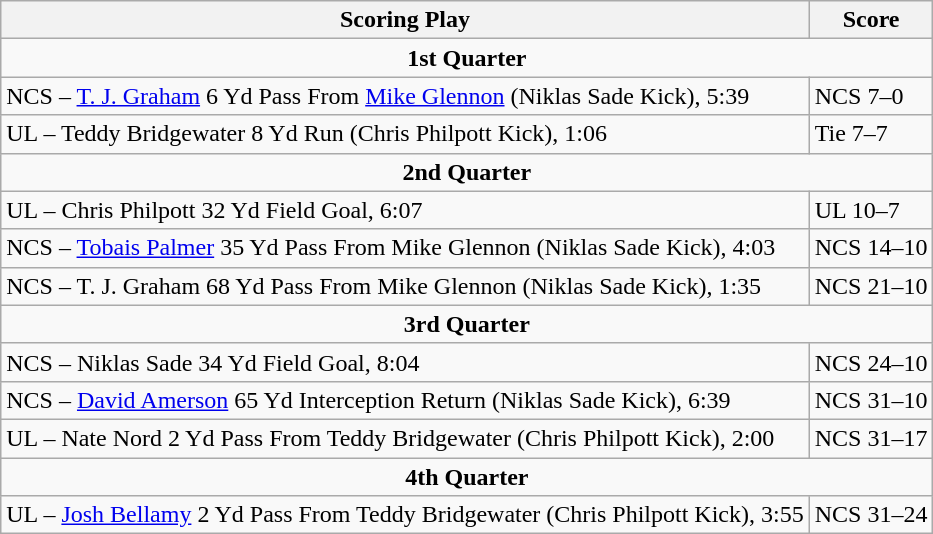<table class="wikitable">
<tr>
<th>Scoring Play</th>
<th>Score</th>
</tr>
<tr>
<td colspan="4" align="center"><strong>1st Quarter</strong></td>
</tr>
<tr>
<td>NCS – <a href='#'>T. J. Graham</a> 6 Yd Pass From <a href='#'>Mike Glennon</a> (Niklas Sade Kick), 5:39</td>
<td>NCS 7–0</td>
</tr>
<tr>
<td>UL – Teddy Bridgewater 8 Yd Run (Chris Philpott Kick), 1:06</td>
<td>Tie 7–7</td>
</tr>
<tr>
<td colspan="4" align="center"><strong>2nd Quarter</strong></td>
</tr>
<tr>
<td>UL – Chris Philpott 32 Yd Field Goal, 6:07</td>
<td>UL 10–7</td>
</tr>
<tr>
<td>NCS – <a href='#'>Tobais Palmer</a> 35 Yd Pass From Mike Glennon (Niklas Sade Kick), 4:03</td>
<td>NCS 14–10</td>
</tr>
<tr>
<td>NCS – T. J. Graham 68 Yd Pass From Mike Glennon (Niklas Sade Kick), 1:35</td>
<td>NCS 21–10</td>
</tr>
<tr>
<td colspan="4" align="center"><strong>3rd Quarter</strong></td>
</tr>
<tr>
<td>NCS – Niklas Sade 34 Yd Field Goal, 8:04</td>
<td>NCS 24–10</td>
</tr>
<tr>
<td>NCS – <a href='#'>David Amerson</a> 65 Yd Interception Return (Niklas Sade Kick), 6:39</td>
<td>NCS 31–10</td>
</tr>
<tr>
<td>UL – Nate Nord 2 Yd Pass From Teddy Bridgewater (Chris Philpott Kick), 2:00</td>
<td>NCS 31–17</td>
</tr>
<tr>
<td colspan="4" align="center"><strong>4th Quarter</strong></td>
</tr>
<tr>
<td>UL – <a href='#'>Josh Bellamy</a> 2 Yd Pass From Teddy Bridgewater (Chris Philpott Kick), 3:55</td>
<td>NCS 31–24</td>
</tr>
</table>
